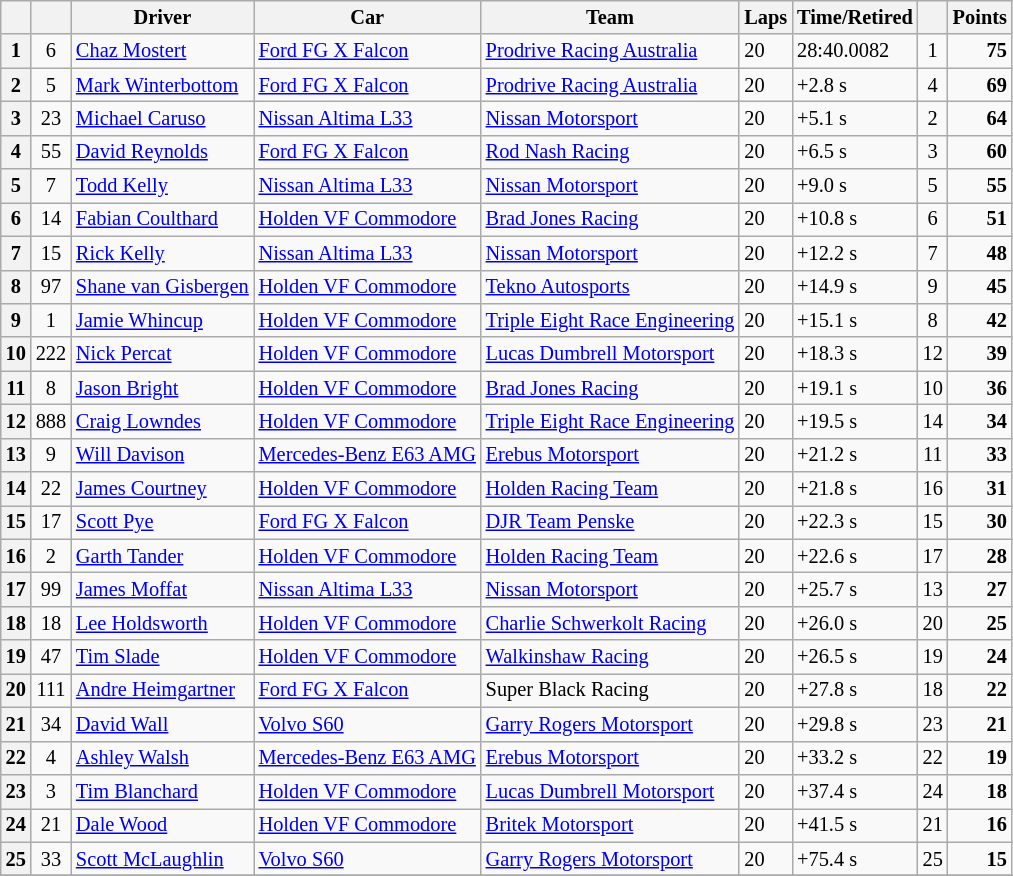<table class="wikitable" style="font-size: 85%">
<tr>
<th></th>
<th></th>
<th>Driver</th>
<th>Car</th>
<th>Team</th>
<th>Laps</th>
<th>Time/Retired</th>
<th></th>
<th>Points</th>
</tr>
<tr>
<th>1</th>
<td align="center">6</td>
<td> <a href='#'>Chaz Mostert</a></td>
<td><a href='#'>Ford FG X Falcon</a></td>
<td><a href='#'>Prodrive Racing Australia</a></td>
<td>20</td>
<td>28:40.0082</td>
<td align="center">1</td>
<td align="right"><strong>75</strong></td>
</tr>
<tr>
<th>2</th>
<td align="center">5</td>
<td> <a href='#'>Mark Winterbottom</a></td>
<td><a href='#'>Ford FG X Falcon</a></td>
<td><a href='#'>Prodrive Racing Australia</a></td>
<td>20</td>
<td>+2.8 s</td>
<td align="center">4</td>
<td align="right"><strong>69</strong></td>
</tr>
<tr>
<th>3</th>
<td align="center">23</td>
<td> <a href='#'>Michael Caruso</a></td>
<td><a href='#'>Nissan Altima L33</a></td>
<td><a href='#'>Nissan Motorsport</a></td>
<td>20</td>
<td>+5.1 s</td>
<td align="center">2</td>
<td align="right"><strong>64</strong></td>
</tr>
<tr>
<th>4</th>
<td align="center">55</td>
<td> <a href='#'>David Reynolds</a></td>
<td><a href='#'>Ford FG X Falcon</a></td>
<td><a href='#'>Rod Nash Racing</a></td>
<td>20</td>
<td>+6.5 s</td>
<td align="center">3</td>
<td align="right"><strong>60</strong></td>
</tr>
<tr>
<th>5</th>
<td align="center">7</td>
<td> <a href='#'>Todd Kelly</a></td>
<td><a href='#'>Nissan Altima L33</a></td>
<td><a href='#'>Nissan Motorsport</a></td>
<td>20</td>
<td>+9.0 s</td>
<td align="center">5</td>
<td align="right"><strong>55</strong></td>
</tr>
<tr>
<th>6</th>
<td align="center">14</td>
<td> <a href='#'>Fabian Coulthard</a></td>
<td><a href='#'>Holden VF Commodore</a></td>
<td><a href='#'>Brad Jones Racing</a></td>
<td>20</td>
<td>+10.8 s</td>
<td align="center">6</td>
<td align="right"><strong>51</strong></td>
</tr>
<tr>
<th>7</th>
<td align="center">15</td>
<td> <a href='#'>Rick Kelly</a></td>
<td><a href='#'>Nissan Altima L33</a></td>
<td><a href='#'>Nissan Motorsport</a></td>
<td>20</td>
<td>+12.2 s</td>
<td align="center">7</td>
<td align="right"><strong>48</strong></td>
</tr>
<tr>
<th>8</th>
<td align="center">97</td>
<td> <a href='#'>Shane van Gisbergen</a></td>
<td><a href='#'>Holden VF Commodore</a></td>
<td><a href='#'>Tekno Autosports</a></td>
<td>20</td>
<td>+14.9 s</td>
<td align="center">9</td>
<td align="right"><strong>45</strong></td>
</tr>
<tr>
<th>9</th>
<td align="center">1</td>
<td> <a href='#'>Jamie Whincup</a></td>
<td><a href='#'>Holden VF Commodore</a></td>
<td><a href='#'>Triple Eight Race Engineering</a></td>
<td>20</td>
<td>+15.1 s</td>
<td align="center">8</td>
<td align="right"><strong>42</strong></td>
</tr>
<tr>
<th>10</th>
<td align="center">222</td>
<td> <a href='#'>Nick Percat</a></td>
<td><a href='#'>Holden VF Commodore</a></td>
<td><a href='#'>Lucas Dumbrell Motorsport</a></td>
<td>20</td>
<td>+18.3 s</td>
<td align="center">12</td>
<td align="right"><strong>39</strong></td>
</tr>
<tr>
<th>11</th>
<td align="center">8</td>
<td> <a href='#'>Jason Bright</a></td>
<td><a href='#'>Holden VF Commodore</a></td>
<td><a href='#'>Brad Jones Racing</a></td>
<td>20</td>
<td>+19.1 s</td>
<td align="center">10</td>
<td align="right"><strong>36</strong></td>
</tr>
<tr>
<th>12</th>
<td align="center">888</td>
<td> <a href='#'>Craig Lowndes</a></td>
<td><a href='#'>Holden VF Commodore</a></td>
<td><a href='#'>Triple Eight Race Engineering</a></td>
<td>20</td>
<td>+19.5 s</td>
<td align="center">14</td>
<td align="right"><strong>34</strong></td>
</tr>
<tr>
<th>13</th>
<td align="center">9</td>
<td> <a href='#'>Will Davison</a></td>
<td><a href='#'>Mercedes-Benz E63 AMG</a></td>
<td><a href='#'>Erebus Motorsport</a></td>
<td>20</td>
<td>+21.2 s</td>
<td align="center">11</td>
<td align="right"><strong>33</strong></td>
</tr>
<tr>
<th>14</th>
<td align="center">22</td>
<td> <a href='#'>James Courtney</a></td>
<td><a href='#'>Holden VF Commodore</a></td>
<td><a href='#'>Holden Racing Team</a></td>
<td>20</td>
<td>+21.8 s</td>
<td align="center">16</td>
<td align="right"><strong>31</strong></td>
</tr>
<tr>
<th>15</th>
<td align="center">17</td>
<td> <a href='#'>Scott Pye</a></td>
<td><a href='#'>Ford FG X Falcon</a></td>
<td><a href='#'>DJR Team Penske</a></td>
<td>20</td>
<td>+22.3 s</td>
<td align="center">15</td>
<td align="right"><strong>30</strong></td>
</tr>
<tr>
<th>16</th>
<td align="center">2</td>
<td> <a href='#'>Garth Tander</a></td>
<td><a href='#'>Holden VF Commodore</a></td>
<td><a href='#'>Holden Racing Team</a></td>
<td>20</td>
<td>+22.6 s</td>
<td align="center">17</td>
<td align="right"><strong>28</strong></td>
</tr>
<tr>
<th>17</th>
<td align="center">99</td>
<td> <a href='#'>James Moffat</a></td>
<td><a href='#'>Nissan Altima L33</a></td>
<td><a href='#'>Nissan Motorsport</a></td>
<td>20</td>
<td>+25.7 s</td>
<td align="center">13</td>
<td align="right"><strong>27</strong></td>
</tr>
<tr>
<th>18</th>
<td align="center">18</td>
<td> <a href='#'>Lee Holdsworth</a></td>
<td><a href='#'>Holden VF Commodore</a></td>
<td><a href='#'>Charlie Schwerkolt Racing</a></td>
<td>20</td>
<td>+26.0 s</td>
<td align="center">20</td>
<td align="right"><strong>25</strong></td>
</tr>
<tr>
<th>19</th>
<td align="center">47</td>
<td> <a href='#'>Tim Slade</a></td>
<td><a href='#'>Holden VF Commodore</a></td>
<td><a href='#'>Walkinshaw Racing</a></td>
<td>20</td>
<td>+26.5 s</td>
<td align="center">19</td>
<td align="right"><strong>24</strong></td>
</tr>
<tr>
<th>20</th>
<td align="center">111</td>
<td> <a href='#'>Andre Heimgartner</a></td>
<td><a href='#'>Ford FG X Falcon</a></td>
<td>Super Black Racing</td>
<td>20</td>
<td>+27.8 s</td>
<td align="center">18</td>
<td align="right"><strong>22</strong></td>
</tr>
<tr>
<th>21</th>
<td align="center">34</td>
<td> <a href='#'>David Wall</a></td>
<td><a href='#'>Volvo S60</a></td>
<td><a href='#'>Garry Rogers Motorsport</a></td>
<td>20</td>
<td>+29.8 s</td>
<td align="center">23</td>
<td align="right"><strong>21</strong></td>
</tr>
<tr>
<th>22</th>
<td align="center">4</td>
<td> <a href='#'>Ashley Walsh</a></td>
<td><a href='#'>Mercedes-Benz E63 AMG</a></td>
<td><a href='#'>Erebus Motorsport</a></td>
<td>20</td>
<td>+33.2 s</td>
<td align="center">22</td>
<td align="right"><strong>19</strong></td>
</tr>
<tr>
<th>23</th>
<td align="center">3</td>
<td> <a href='#'>Tim Blanchard</a></td>
<td><a href='#'>Holden VF Commodore</a></td>
<td><a href='#'>Lucas Dumbrell Motorsport</a></td>
<td>20</td>
<td>+37.4 s</td>
<td align="center">24</td>
<td align="right"><strong>18</strong></td>
</tr>
<tr>
<th>24</th>
<td align="center">21</td>
<td> <a href='#'>Dale Wood</a></td>
<td><a href='#'>Holden VF Commodore</a></td>
<td><a href='#'>Britek Motorsport</a></td>
<td>20</td>
<td>+41.5 s</td>
<td align="center">21</td>
<td align="right"><strong>16</strong></td>
</tr>
<tr>
<th>25</th>
<td align="center">33</td>
<td> <a href='#'>Scott McLaughlin</a></td>
<td><a href='#'>Volvo S60</a></td>
<td><a href='#'>Garry Rogers Motorsport</a></td>
<td>20</td>
<td>+75.4 s</td>
<td align="center">25</td>
<td align="right"><strong>15</strong></td>
</tr>
<tr>
</tr>
</table>
